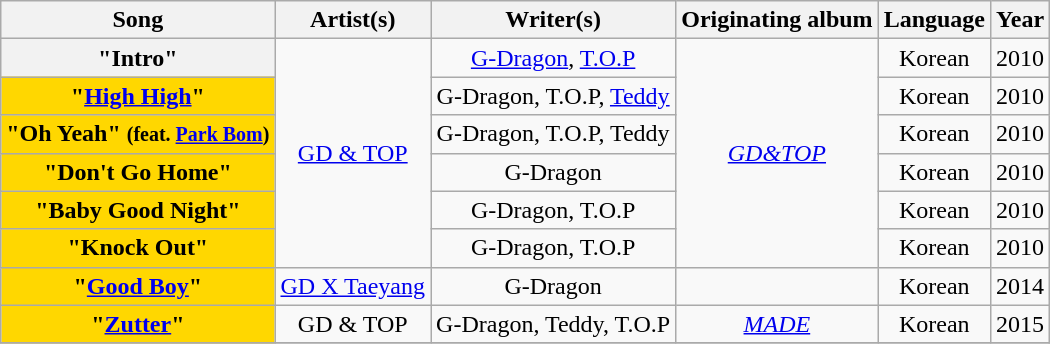<table class="wikitable sortable plainrowheaders" style="text-align:center;">
<tr>
<th scope="col">Song</th>
<th scope="col">Artist(s)</th>
<th scope="col" class="unsortable">Writer(s)</th>
<th scope="col">Originating album</th>
<th scope="col">Language</th>
<th scope="col">Year</th>
</tr>
<tr>
<th scope="row">"Intro"</th>
<td rowspan="6"><a href='#'>GD & TOP</a></td>
<td><a href='#'>G-Dragon</a>, <a href='#'>T.O.P</a></td>
<td rowspan="6"><em><a href='#'>GD&TOP</a></em></td>
<td>Korean</td>
<td>2010</td>
</tr>
<tr>
<th scope=row style="background-color:gold">"<a href='#'>High High</a>" </th>
<td>G-Dragon, T.O.P, <a href='#'>Teddy</a></td>
<td>Korean</td>
<td>2010</td>
</tr>
<tr>
<th scope=row style="background-color:gold">"Oh Yeah" <small>(feat. <a href='#'>Park Bom</a>)</small> </th>
<td>G-Dragon, T.O.P, Teddy</td>
<td>Korean</td>
<td>2010</td>
</tr>
<tr>
<th scope=row style="background-color:gold">"Don't Go Home" </th>
<td>G-Dragon</td>
<td>Korean</td>
<td>2010</td>
</tr>
<tr>
<th scope=row style="background-color:gold">"Baby Good Night"  </th>
<td>G-Dragon, T.O.P</td>
<td>Korean</td>
<td>2010</td>
</tr>
<tr>
<th scope=row style="background-color:gold">"Knock Out" </th>
<td>G-Dragon, T.O.P</td>
<td>Korean</td>
<td>2010</td>
</tr>
<tr>
<th scope=row style="background-color:gold">"<a href='#'>Good Boy</a>" </th>
<td><a href='#'>GD X Taeyang</a></td>
<td>G-Dragon</td>
<td></td>
<td>Korean</td>
<td>2014</td>
</tr>
<tr>
<th scope=row style="background-color:gold">"<a href='#'>Zutter</a>" </th>
<td>GD & TOP</td>
<td>G-Dragon, Teddy, T.O.P</td>
<td><em><a href='#'>MADE</a></em></td>
<td>Korean</td>
<td>2015</td>
</tr>
<tr>
</tr>
</table>
